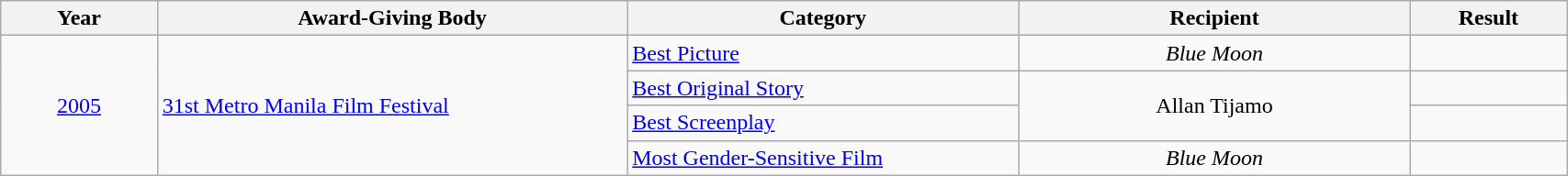<table | width="90%" class="wikitable sortable">
<tr>
<th width="10%">Year</th>
<th width="30%">Award-Giving Body</th>
<th width="25%">Category</th>
<th width="25%">Recipient</th>
<th width="10%">Result</th>
</tr>
<tr>
<td rowspan="4" align="center"><a href='#'>2005</a></td>
<td rowspan="4" align="left"><a href='#'>31st Metro Manila Film Festival</a></td>
<td align="left"><a href='#'>Best Picture</a></td>
<td align="center"><em>Blue Moon</em></td>
<td></td>
</tr>
<tr>
<td align="left"><a href='#'>Best Original Story</a></td>
<td align="center" rowspan=2>Allan Tijamo</td>
<td></td>
</tr>
<tr>
<td><a href='#'>Best Screenplay</a></td>
<td></td>
</tr>
<tr>
<td><a href='#'>Most Gender-Sensitive Film</a></td>
<td align=center><em>Blue Moon</em></td>
<td></td>
</tr>
</table>
